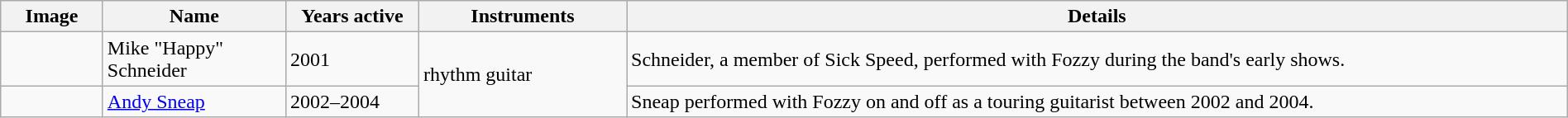<table class="wikitable" border="1" width=100%>
<tr>
<th width="75">Image</th>
<th width="140">Name </th>
<th width="100">Years active</th>
<th width="160">Instruments</th>
<th>Details</th>
</tr>
<tr>
<td></td>
<td>Mike "Happy" Schneider</td>
<td>2001</td>
<td rowspan="2">rhythm guitar</td>
<td>Schneider, a member of Sick Speed, performed with Fozzy during the band's early shows.</td>
</tr>
<tr>
<td></td>
<td><a href='#'>Andy Sneap</a><br></td>
<td>2002–2004</td>
<td>Sneap performed with Fozzy on and off as a touring guitarist between 2002 and 2004.</td>
</tr>
</table>
